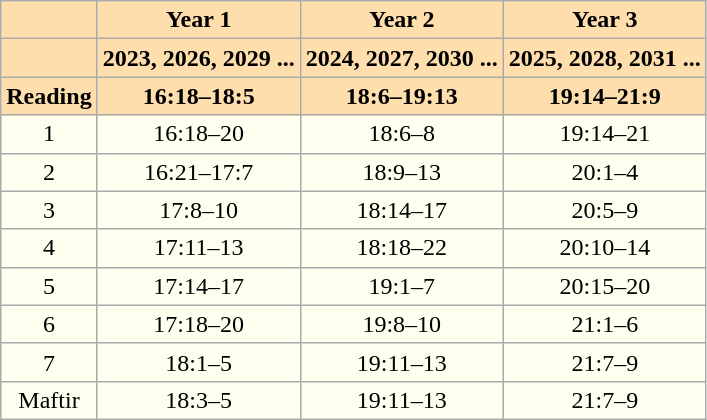<table class="wikitable" style="background:Ivory; text-align:center">
<tr>
<th style="background:Navajowhite;"></th>
<th style="background:Navajowhite;">Year 1</th>
<th style="background:Navajowhite;">Year 2</th>
<th style="background:Navajowhite;">Year 3</th>
</tr>
<tr>
<th style="background:Navajowhite;"></th>
<th style="background:Navajowhite;">2023, 2026, 2029 ...</th>
<th style="background:Navajowhite;">2024, 2027, 2030 ...</th>
<th style="background:Navajowhite;">2025, 2028, 2031 ...</th>
</tr>
<tr>
<th style="background:Navajowhite;">Reading</th>
<th style="background:Navajowhite;">16:18–18:5</th>
<th style="background:Navajowhite;">18:6–19:13</th>
<th style="background:Navajowhite;">19:14–21:9</th>
</tr>
<tr>
<td>1</td>
<td>16:18–20</td>
<td>18:6–8</td>
<td>19:14–21</td>
</tr>
<tr>
<td>2</td>
<td>16:21–17:7</td>
<td>18:9–13</td>
<td>20:1–4</td>
</tr>
<tr>
<td>3</td>
<td>17:8–10</td>
<td>18:14–17</td>
<td>20:5–9</td>
</tr>
<tr>
<td>4</td>
<td>17:11–13</td>
<td>18:18–22</td>
<td>20:10–14</td>
</tr>
<tr>
<td>5</td>
<td>17:14–17</td>
<td>19:1–7</td>
<td>20:15–20</td>
</tr>
<tr>
<td>6</td>
<td>17:18–20</td>
<td>19:8–10</td>
<td>21:1–6</td>
</tr>
<tr>
<td>7</td>
<td>18:1–5</td>
<td>19:11–13</td>
<td>21:7–9</td>
</tr>
<tr>
<td>Maftir</td>
<td>18:3–5</td>
<td>19:11–13</td>
<td>21:7–9</td>
</tr>
</table>
